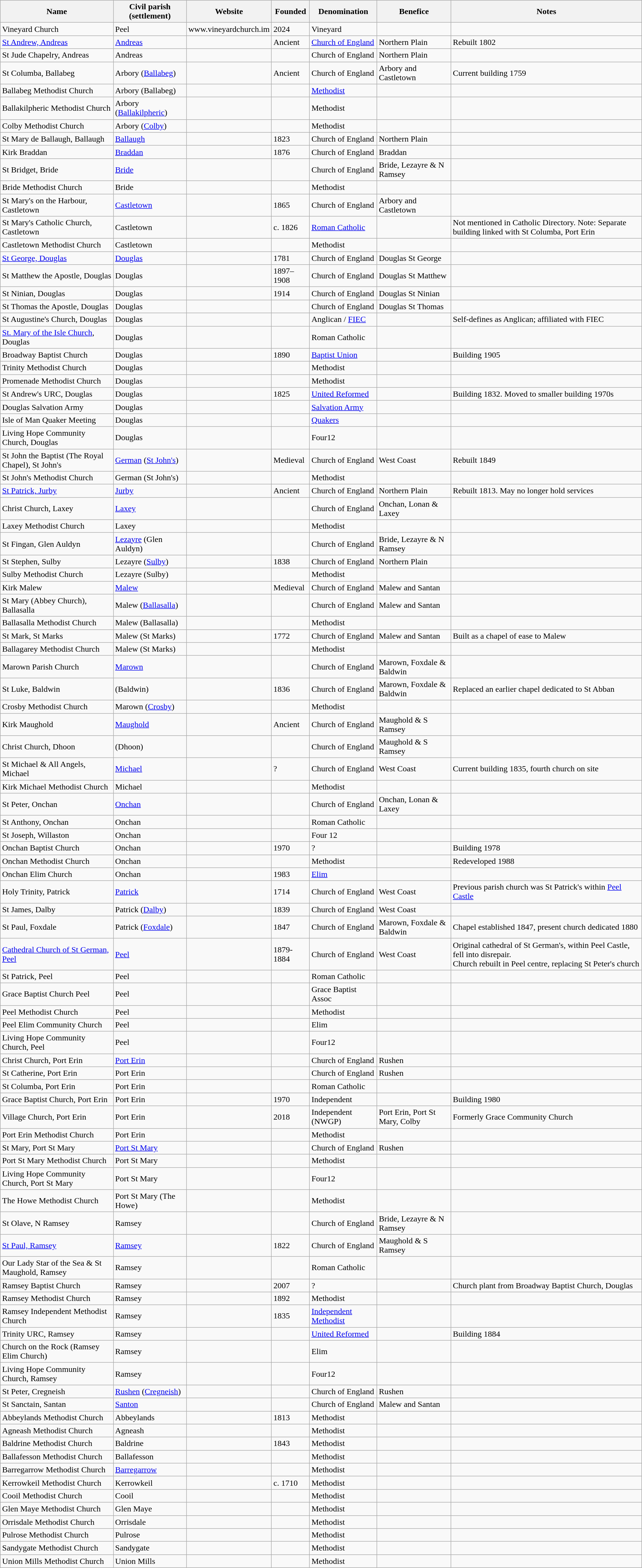<table class="wikitable sortable">
<tr>
<th>Name</th>
<th>Civil parish (settlement)</th>
<th>Website</th>
<th>Founded</th>
<th>Denomination</th>
<th>Benefice</th>
<th>Notes</th>
</tr>
<tr>
<td>Vineyard Church</td>
<td>Peel</td>
<td>www.vineyardchurch.im</td>
<td>2024</td>
<td>Vineyard</td>
<td></td>
<td></td>
</tr>
<tr>
<td><a href='#'>St Andrew, Andreas</a></td>
<td><a href='#'>Andreas</a></td>
<td></td>
<td>Ancient</td>
<td><a href='#'>Church of England</a></td>
<td>Northern Plain</td>
<td>Rebuilt 1802</td>
</tr>
<tr>
<td>St Jude Chapelry, Andreas</td>
<td>Andreas</td>
<td></td>
<td></td>
<td>Church of England</td>
<td>Northern Plain</td>
<td></td>
</tr>
<tr>
<td>St Columba, Ballabeg</td>
<td>Arbory (<a href='#'>Ballabeg</a>)</td>
<td></td>
<td>Ancient</td>
<td>Church of England</td>
<td>Arbory and Castletown</td>
<td>Current building 1759</td>
</tr>
<tr>
<td>Ballabeg Methodist Church</td>
<td>Arbory (Ballabeg)</td>
<td></td>
<td></td>
<td><a href='#'>Methodist</a></td>
<td></td>
<td></td>
</tr>
<tr>
<td>Ballakilpheric Methodist Church</td>
<td>Arbory (<a href='#'>Ballakilpheric</a>)</td>
<td></td>
<td></td>
<td>Methodist</td>
<td></td>
<td></td>
</tr>
<tr>
<td>Colby Methodist Church</td>
<td>Arbory (<a href='#'>Colby</a>)</td>
<td></td>
<td></td>
<td>Methodist</td>
<td></td>
<td></td>
</tr>
<tr>
<td>St Mary de Ballaugh, Ballaugh</td>
<td><a href='#'>Ballaugh</a></td>
<td></td>
<td>1823</td>
<td>Church of England</td>
<td>Northern Plain</td>
<td></td>
</tr>
<tr>
<td>Kirk Braddan</td>
<td><a href='#'>Braddan</a></td>
<td></td>
<td>1876</td>
<td>Church of England</td>
<td>Braddan</td>
<td></td>
</tr>
<tr>
<td>St Bridget, Bride</td>
<td><a href='#'>Bride</a></td>
<td></td>
<td></td>
<td>Church of England</td>
<td>Bride, Lezayre & N Ramsey</td>
<td></td>
</tr>
<tr>
<td>Bride Methodist Church</td>
<td>Bride</td>
<td></td>
<td></td>
<td>Methodist</td>
<td></td>
<td></td>
</tr>
<tr>
<td>St Mary's on the Harbour, Castletown</td>
<td><a href='#'>Castletown</a></td>
<td></td>
<td>1865</td>
<td>Church of England</td>
<td>Arbory and Castletown</td>
<td></td>
</tr>
<tr>
<td>St Mary's Catholic Church, Castletown</td>
<td>Castletown</td>
<td></td>
<td>c. 1826</td>
<td><a href='#'>Roman Catholic</a></td>
<td></td>
<td>Not mentioned in Catholic Directory.  Note: Separate building linked with St Columba, Port Erin</td>
</tr>
<tr>
<td>Castletown Methodist Church</td>
<td>Castletown</td>
<td></td>
<td></td>
<td>Methodist</td>
<td></td>
<td></td>
</tr>
<tr>
<td><a href='#'>St George, Douglas</a></td>
<td><a href='#'>Douglas</a></td>
<td></td>
<td>1781</td>
<td>Church of England</td>
<td>Douglas St George</td>
<td></td>
</tr>
<tr>
<td>St Matthew the Apostle, Douglas</td>
<td>Douglas</td>
<td></td>
<td>1897–1908</td>
<td>Church of England</td>
<td>Douglas St Matthew</td>
<td></td>
</tr>
<tr>
<td>St Ninian, Douglas</td>
<td>Douglas</td>
<td></td>
<td>1914</td>
<td>Church of England</td>
<td>Douglas St Ninian</td>
<td></td>
</tr>
<tr>
<td>St Thomas the Apostle, Douglas</td>
<td>Douglas</td>
<td></td>
<td></td>
<td>Church of England</td>
<td>Douglas St Thomas</td>
<td></td>
</tr>
<tr>
<td>St Augustine's Church, Douglas</td>
<td>Douglas</td>
<td></td>
<td></td>
<td>Anglican / <a href='#'>FIEC</a></td>
<td></td>
<td>Self-defines as Anglican; affiliated with FIEC</td>
</tr>
<tr>
<td><a href='#'>St. Mary of the Isle Church</a>, Douglas</td>
<td>Douglas</td>
<td></td>
<td></td>
<td>Roman Catholic</td>
<td></td>
<td></td>
</tr>
<tr>
<td>Broadway Baptist Church</td>
<td>Douglas</td>
<td></td>
<td>1890</td>
<td><a href='#'>Baptist Union</a></td>
<td></td>
<td>Building 1905</td>
</tr>
<tr>
<td>Trinity Methodist Church</td>
<td>Douglas</td>
<td></td>
<td></td>
<td>Methodist</td>
<td></td>
<td></td>
</tr>
<tr>
<td>Promenade Methodist Church</td>
<td>Douglas</td>
<td></td>
<td></td>
<td>Methodist</td>
<td></td>
<td></td>
</tr>
<tr>
<td>St Andrew's URC, Douglas</td>
<td>Douglas</td>
<td></td>
<td>1825</td>
<td><a href='#'>United Reformed</a></td>
<td></td>
<td>Building 1832. Moved to smaller building 1970s</td>
</tr>
<tr>
<td>Douglas Salvation Army</td>
<td>Douglas</td>
<td></td>
<td></td>
<td><a href='#'>Salvation Army</a></td>
<td></td>
<td></td>
</tr>
<tr>
<td>Isle of Man Quaker Meeting</td>
<td>Douglas</td>
<td></td>
<td></td>
<td><a href='#'>Quakers</a></td>
<td></td>
<td></td>
</tr>
<tr>
<td>Living Hope Community Church, Douglas</td>
<td>Douglas</td>
<td></td>
<td></td>
<td>Four12</td>
<td></td>
<td></td>
</tr>
<tr>
<td>St John the Baptist (The Royal Chapel), St John's</td>
<td><a href='#'>German</a> (<a href='#'>St John's</a>)</td>
<td></td>
<td>Medieval</td>
<td>Church of England</td>
<td>West Coast</td>
<td>Rebuilt 1849</td>
</tr>
<tr>
<td>St John's Methodist Church</td>
<td>German (St John's)</td>
<td></td>
<td></td>
<td>Methodist</td>
<td></td>
<td></td>
</tr>
<tr>
<td><a href='#'>St Patrick, Jurby</a></td>
<td><a href='#'>Jurby</a></td>
<td></td>
<td>Ancient</td>
<td>Church of England</td>
<td>Northern Plain</td>
<td>Rebuilt 1813. May no longer hold services</td>
</tr>
<tr>
<td>Christ Church, Laxey</td>
<td><a href='#'>Laxey</a></td>
<td></td>
<td></td>
<td>Church of England</td>
<td>Onchan, Lonan & Laxey</td>
<td></td>
</tr>
<tr>
<td>Laxey Methodist Church</td>
<td>Laxey</td>
<td></td>
<td></td>
<td>Methodist</td>
<td></td>
<td></td>
</tr>
<tr>
<td>St Fingan, Glen Auldyn</td>
<td><a href='#'>Lezayre</a> (Glen Auldyn)</td>
<td></td>
<td></td>
<td>Church of England</td>
<td>Bride, Lezayre & N Ramsey</td>
<td></td>
</tr>
<tr>
<td>St Stephen, Sulby</td>
<td>Lezayre (<a href='#'>Sulby</a>)</td>
<td></td>
<td>1838</td>
<td>Church of England</td>
<td>Northern Plain</td>
<td></td>
</tr>
<tr>
<td>Sulby Methodist Church</td>
<td>Lezayre (Sulby)</td>
<td></td>
<td></td>
<td>Methodist</td>
<td></td>
<td></td>
</tr>
<tr>
<td>Kirk Malew</td>
<td><a href='#'>Malew</a></td>
<td></td>
<td>Medieval</td>
<td>Church of England</td>
<td>Malew and Santan</td>
<td></td>
</tr>
<tr>
<td>St Mary (Abbey Church), Ballasalla</td>
<td>Malew (<a href='#'>Ballasalla</a>)</td>
<td></td>
<td></td>
<td>Church of England</td>
<td>Malew and Santan</td>
<td></td>
</tr>
<tr>
<td>Ballasalla Methodist Church</td>
<td>Malew (Ballasalla)</td>
<td></td>
<td></td>
<td>Methodist</td>
<td></td>
<td></td>
</tr>
<tr>
<td>St Mark, St Marks</td>
<td>Malew (St Marks)</td>
<td></td>
<td>1772</td>
<td>Church of England</td>
<td>Malew and Santan</td>
<td>Built as a chapel of ease to Malew</td>
</tr>
<tr>
<td>Ballagarey Methodist Church</td>
<td>Malew (St Marks)</td>
<td></td>
<td></td>
<td>Methodist</td>
<td></td>
<td></td>
</tr>
<tr>
<td>Marown Parish Church</td>
<td><a href='#'>Marown</a></td>
<td></td>
<td></td>
<td>Church of England</td>
<td>Marown, Foxdale & Baldwin</td>
<td></td>
</tr>
<tr>
<td>St Luke, Baldwin</td>
<td>(Baldwin)</td>
<td></td>
<td>1836</td>
<td>Church of England</td>
<td>Marown, Foxdale & Baldwin</td>
<td>Replaced an earlier chapel dedicated to St Abban</td>
</tr>
<tr>
<td>Crosby Methodist Church</td>
<td>Marown (<a href='#'>Crosby</a>)</td>
<td></td>
<td></td>
<td>Methodist</td>
<td></td>
<td></td>
</tr>
<tr>
<td>Kirk Maughold</td>
<td><a href='#'>Maughold</a></td>
<td></td>
<td>Ancient</td>
<td>Church of England</td>
<td>Maughold & S Ramsey</td>
<td></td>
</tr>
<tr>
<td>Christ Church, Dhoon</td>
<td>(Dhoon)</td>
<td></td>
<td></td>
<td>Church of England</td>
<td>Maughold & S Ramsey</td>
<td></td>
</tr>
<tr>
<td>St Michael & All Angels, Michael</td>
<td><a href='#'>Michael</a></td>
<td></td>
<td>?</td>
<td>Church of England</td>
<td>West Coast</td>
<td>Current building 1835, fourth church on site</td>
</tr>
<tr>
<td>Kirk Michael Methodist Church</td>
<td>Michael</td>
<td></td>
<td></td>
<td>Methodist</td>
<td></td>
<td></td>
</tr>
<tr>
<td>St Peter, Onchan</td>
<td><a href='#'>Onchan</a></td>
<td></td>
<td></td>
<td>Church of England</td>
<td>Onchan, Lonan & Laxey</td>
<td></td>
</tr>
<tr>
<td>St Anthony, Onchan</td>
<td>Onchan</td>
<td></td>
<td></td>
<td>Roman Catholic</td>
<td></td>
<td></td>
</tr>
<tr>
<td>St Joseph, Willaston</td>
<td>Onchan</td>
<td></td>
<td></td>
<td>Four 12</td>
<td></td>
<td></td>
</tr>
<tr>
<td>Onchan Baptist Church</td>
<td>Onchan</td>
<td></td>
<td>1970</td>
<td>?</td>
<td></td>
<td>Building 1978</td>
</tr>
<tr>
<td>Onchan Methodist Church</td>
<td>Onchan</td>
<td></td>
<td></td>
<td>Methodist</td>
<td></td>
<td>Redeveloped 1988</td>
</tr>
<tr>
<td>Onchan Elim Church</td>
<td>Onchan</td>
<td></td>
<td>1983</td>
<td><a href='#'>Elim</a></td>
<td></td>
<td></td>
</tr>
<tr>
<td>Holy Trinity, Patrick</td>
<td><a href='#'>Patrick</a></td>
<td></td>
<td>1714</td>
<td>Church of England</td>
<td>West Coast</td>
<td>Previous parish church was St Patrick's within <a href='#'>Peel Castle</a></td>
</tr>
<tr>
<td>St James, Dalby</td>
<td>Patrick (<a href='#'>Dalby</a>)</td>
<td></td>
<td>1839</td>
<td>Church of England</td>
<td>West Coast</td>
<td></td>
</tr>
<tr>
<td>St Paul, Foxdale</td>
<td>Patrick (<a href='#'>Foxdale</a>)</td>
<td></td>
<td>1847</td>
<td>Church of England</td>
<td>Marown, Foxdale & Baldwin</td>
<td>Chapel established 1847, present church dedicated 1880</td>
</tr>
<tr>
<td><a href='#'>Cathedral Church of St German, Peel</a></td>
<td><a href='#'>Peel</a></td>
<td></td>
<td>1879-1884</td>
<td>Church of England</td>
<td>West Coast</td>
<td>Original cathedral of St German's, within Peel Castle, fell into disrepair.<br>Church rebuilt in Peel centre, replacing St Peter's church</td>
</tr>
<tr>
<td>St Patrick, Peel</td>
<td>Peel</td>
<td></td>
<td></td>
<td>Roman Catholic</td>
<td></td>
<td></td>
</tr>
<tr>
<td>Grace Baptist Church Peel</td>
<td>Peel</td>
<td></td>
<td></td>
<td>Grace Baptist Assoc</td>
<td></td>
<td></td>
</tr>
<tr>
<td>Peel Methodist Church</td>
<td>Peel</td>
<td></td>
<td></td>
<td>Methodist</td>
<td></td>
<td></td>
</tr>
<tr>
<td>Peel Elim Community Church</td>
<td>Peel</td>
<td></td>
<td></td>
<td>Elim</td>
<td></td>
<td></td>
</tr>
<tr>
<td>Living Hope Community Church, Peel</td>
<td>Peel</td>
<td></td>
<td></td>
<td>Four12</td>
<td></td>
<td></td>
</tr>
<tr>
<td>Christ Church, Port Erin</td>
<td><a href='#'>Port Erin</a></td>
<td></td>
<td></td>
<td>Church of England</td>
<td>Rushen</td>
<td></td>
</tr>
<tr>
<td>St Catherine, Port Erin</td>
<td>Port Erin</td>
<td></td>
<td></td>
<td>Church of England</td>
<td>Rushen</td>
<td></td>
</tr>
<tr>
<td>St Columba, Port Erin</td>
<td>Port Erin</td>
<td></td>
<td></td>
<td>Roman Catholic</td>
<td></td>
<td></td>
</tr>
<tr>
<td>Grace Baptist Church, Port Erin</td>
<td>Port Erin</td>
<td></td>
<td>1970</td>
<td>Independent</td>
<td></td>
<td>Building 1980</td>
</tr>
<tr>
<td>Village Church, Port Erin</td>
<td>Port Erin</td>
<td></td>
<td>2018</td>
<td>Independent (NWGP)</td>
<td>Port Erin, Port St Mary, Colby</td>
<td>Formerly Grace Community Church</td>
</tr>
<tr>
<td>Port Erin Methodist Church</td>
<td>Port Erin</td>
<td></td>
<td></td>
<td>Methodist</td>
<td></td>
<td></td>
</tr>
<tr>
<td>St Mary, Port St Mary</td>
<td><a href='#'>Port St Mary</a></td>
<td></td>
<td></td>
<td>Church of England</td>
<td>Rushen</td>
<td></td>
</tr>
<tr>
<td>Port St Mary Methodist Church</td>
<td>Port St Mary</td>
<td></td>
<td></td>
<td>Methodist</td>
<td></td>
<td></td>
</tr>
<tr>
<td>Living Hope Community Church, Port St Mary</td>
<td>Port St Mary</td>
<td></td>
<td></td>
<td>Four12</td>
<td></td>
<td></td>
</tr>
<tr>
<td>The Howe Methodist Church</td>
<td>Port St Mary (The Howe)</td>
<td></td>
<td></td>
<td>Methodist</td>
<td></td>
<td></td>
</tr>
<tr>
<td>St Olave, N Ramsey</td>
<td>Ramsey</td>
<td></td>
<td></td>
<td>Church of England</td>
<td>Bride, Lezayre & N Ramsey</td>
<td></td>
</tr>
<tr>
<td><a href='#'>St Paul, Ramsey</a></td>
<td><a href='#'>Ramsey</a></td>
<td></td>
<td>1822</td>
<td>Church of England</td>
<td>Maughold & S Ramsey</td>
<td></td>
</tr>
<tr>
<td>Our Lady Star of the Sea & St Maughold, Ramsey</td>
<td>Ramsey</td>
<td></td>
<td></td>
<td>Roman Catholic</td>
<td></td>
<td></td>
</tr>
<tr>
<td>Ramsey Baptist Church</td>
<td>Ramsey</td>
<td></td>
<td>2007</td>
<td>?</td>
<td></td>
<td>Church plant from Broadway Baptist Church, Douglas</td>
</tr>
<tr>
<td>Ramsey Methodist Church</td>
<td>Ramsey</td>
<td></td>
<td>1892</td>
<td>Methodist</td>
<td></td>
<td></td>
</tr>
<tr>
<td>Ramsey Independent Methodist Church</td>
<td>Ramsey</td>
<td></td>
<td>1835</td>
<td><a href='#'>Independent Methodist</a></td>
<td></td>
<td></td>
</tr>
<tr>
<td>Trinity URC, Ramsey</td>
<td>Ramsey</td>
<td></td>
<td></td>
<td><a href='#'>United Reformed</a></td>
<td></td>
<td>Building 1884</td>
</tr>
<tr>
<td>Church on the Rock (Ramsey Elim Church)</td>
<td>Ramsey</td>
<td></td>
<td></td>
<td>Elim</td>
<td></td>
<td></td>
</tr>
<tr>
<td>Living Hope Community Church, Ramsey</td>
<td>Ramsey</td>
<td></td>
<td></td>
<td>Four12</td>
<td></td>
<td></td>
</tr>
<tr>
<td>St Peter, Cregneish</td>
<td><a href='#'>Rushen</a> (<a href='#'>Cregneish</a>)</td>
<td></td>
<td></td>
<td>Church of England</td>
<td>Rushen</td>
<td></td>
</tr>
<tr>
<td>St Sanctain, Santan</td>
<td><a href='#'>Santon</a></td>
<td></td>
<td></td>
<td>Church of England</td>
<td>Malew and Santan</td>
<td></td>
</tr>
<tr>
<td>Abbeylands Methodist Church</td>
<td>Abbeylands</td>
<td></td>
<td>1813</td>
<td>Methodist</td>
<td></td>
<td></td>
</tr>
<tr>
<td>Agneash Methodist Church</td>
<td>Agneash</td>
<td></td>
<td></td>
<td>Methodist</td>
<td></td>
<td></td>
</tr>
<tr>
<td>Baldrine Methodist Church</td>
<td>Baldrine</td>
<td></td>
<td>1843</td>
<td>Methodist</td>
<td></td>
<td></td>
</tr>
<tr>
<td>Ballafesson Methodist Church</td>
<td>Ballafesson</td>
<td></td>
<td></td>
<td>Methodist</td>
<td></td>
<td></td>
</tr>
<tr>
<td>Barregarrow Methodist Church</td>
<td><a href='#'>Barregarrow</a></td>
<td></td>
<td></td>
<td>Methodist</td>
<td></td>
<td></td>
</tr>
<tr>
<td>Kerrowkeil Methodist Church</td>
<td>Kerrowkeil</td>
<td></td>
<td>c. 1710</td>
<td>Methodist</td>
<td></td>
<td></td>
</tr>
<tr>
<td>Cooil Methodist Church</td>
<td>Cooil</td>
<td></td>
<td></td>
<td>Methodist</td>
<td></td>
<td></td>
</tr>
<tr>
<td>Glen Maye Methodist Church</td>
<td>Glen Maye</td>
<td></td>
<td></td>
<td>Methodist</td>
<td></td>
<td></td>
</tr>
<tr>
<td>Orrisdale Methodist Church</td>
<td>Orrisdale</td>
<td></td>
<td></td>
<td>Methodist</td>
<td></td>
<td></td>
</tr>
<tr>
<td>Pulrose Methodist Church</td>
<td>Pulrose</td>
<td></td>
<td></td>
<td>Methodist</td>
<td></td>
<td></td>
</tr>
<tr>
<td>Sandygate Methodist Church</td>
<td>Sandygate</td>
<td></td>
<td></td>
<td>Methodist</td>
<td></td>
<td></td>
</tr>
<tr>
<td>Union Mills Methodist Church</td>
<td>Union Mills</td>
<td></td>
<td></td>
<td>Methodist</td>
<td></td>
<td></td>
</tr>
</table>
